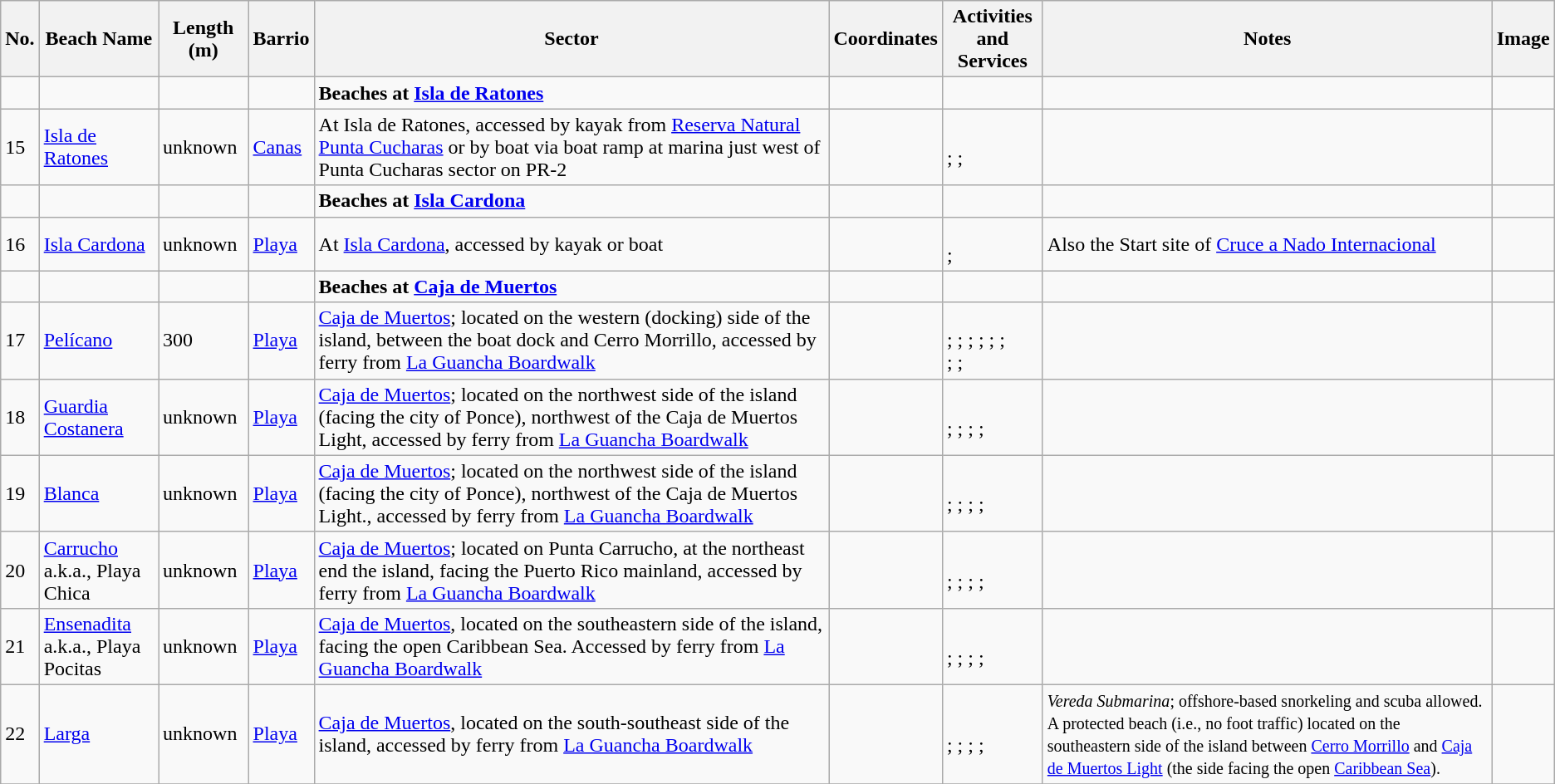<table class="wikitable sortable">
<tr>
<th>No.</th>
<th>Beach Name</th>
<th>Length (m)</th>
<th>Barrio</th>
<th>Sector</th>
<th>Coordinates</th>
<th>Activities and<br>Services</th>
<th>Notes</th>
<th>Image</th>
</tr>
<tr>
<td></td>
<td></td>
<td></td>
<td></td>
<td><strong>Beaches at <a href='#'>Isla de Ratones</a></strong></td>
<td></td>
<td></td>
<td></td>
</tr>
<tr>
<td>15</td>
<td><a href='#'>Isla de Ratones</a></td>
<td>unknown</td>
<td><a href='#'>Canas</a></td>
<td>At Isla de Ratones, accessed by kayak from <a href='#'>Reserva Natural Punta Cucharas</a> or by boat via boat ramp at marina just west of Punta Cucharas sector on PR-2</td>
<td></td>
<td><br>;
;
</td>
<td></td>
<td></td>
</tr>
<tr>
<td></td>
<td></td>
<td></td>
<td></td>
<td><strong>Beaches at <a href='#'>Isla Cardona</a></strong></td>
<td></td>
<td></td>
<td></td>
</tr>
<tr>
<td>16</td>
<td><a href='#'>Isla Cardona</a></td>
<td>unknown</td>
<td><a href='#'>Playa</a></td>
<td>At <a href='#'>Isla Cardona</a>, accessed by kayak or boat</td>
<td></td>
<td><br>;
</td>
<td>Also the Start site of <a href='#'>Cruce a Nado Internacional</a></td>
<td></td>
</tr>
<tr>
<td></td>
<td></td>
<td></td>
<td></td>
<td><strong>Beaches at <a href='#'>Caja de Muertos</a></strong></td>
<td></td>
<td></td>
<td></td>
</tr>
<tr>
<td>17</td>
<td><a href='#'>Pelícano</a></td>
<td>300</td>
<td><a href='#'>Playa</a></td>
<td><a href='#'>Caja de Muertos</a>; located on the western (docking) side of the island, between the boat dock and Cerro Morrillo, accessed by ferry from <a href='#'>La Guancha Boardwalk</a></td>
<td></td>
<td><br>;
;
;
;
;
;
<br>
;
;
</td>
<td></td>
<td></td>
</tr>
<tr>
<td>18</td>
<td><a href='#'>Guardia Costanera</a></td>
<td>unknown</td>
<td><a href='#'>Playa</a></td>
<td><a href='#'>Caja de Muertos</a>; located on the northwest side of the island (facing the city of Ponce), northwest of the Caja de Muertos Light, accessed by ferry from <a href='#'>La Guancha Boardwalk</a></td>
<td></td>
<td><br>;
;
;
;
</td>
<td></td>
<td></td>
</tr>
<tr>
<td>19</td>
<td><a href='#'>Blanca</a></td>
<td>unknown</td>
<td><a href='#'>Playa</a></td>
<td><a href='#'>Caja de Muertos</a>; located on the northwest side of the island (facing the city of Ponce), northwest of the Caja de Muertos Light., accessed by ferry from <a href='#'>La Guancha Boardwalk</a></td>
<td></td>
<td><br>;
;
;
;
</td>
<td></td>
<td></td>
</tr>
<tr>
<td>20</td>
<td><a href='#'>Carrucho</a><br>a.k.a., Playa Chica </td>
<td>unknown</td>
<td><a href='#'>Playa</a></td>
<td><a href='#'>Caja de Muertos</a>; located on Punta Carrucho, at the northeast end the island, facing the Puerto Rico mainland, accessed by ferry from <a href='#'>La Guancha Boardwalk</a></td>
<td></td>
<td><br>;
;
;
;
</td>
<td></td>
<td></td>
</tr>
<tr>
<td>21</td>
<td><a href='#'>Ensenadita</a><br>a.k.a., Playa Pocitas</td>
<td>unknown</td>
<td><a href='#'>Playa</a></td>
<td><a href='#'>Caja de Muertos</a>, located on the southeastern side of the island, facing the open Caribbean Sea. Accessed by ferry from <a href='#'>La Guancha Boardwalk</a></td>
<td></td>
<td><br>;
;
;
;
</td>
<td></td>
<td></td>
</tr>
<tr>
<td>22</td>
<td><a href='#'>Larga</a></td>
<td>unknown</td>
<td><a href='#'>Playa</a></td>
<td><a href='#'>Caja de Muertos</a>, located on the south-southeast side of the island, accessed by ferry from <a href='#'>La Guancha Boardwalk</a></td>
<td></td>
<td><br>;
;
;
;
</td>
<td><small><em>Vereda Submarina</em>; offshore-based snorkeling and scuba allowed.<br>A protected beach (i.e., no foot traffic) located on the southeastern side of the island between <a href='#'>Cerro Morrillo</a> and <a href='#'>Caja de Muertos Light</a>  (the side facing the open <a href='#'>Caribbean Sea</a>).</small></td>
<td></td>
</tr>
<tr>
</tr>
</table>
